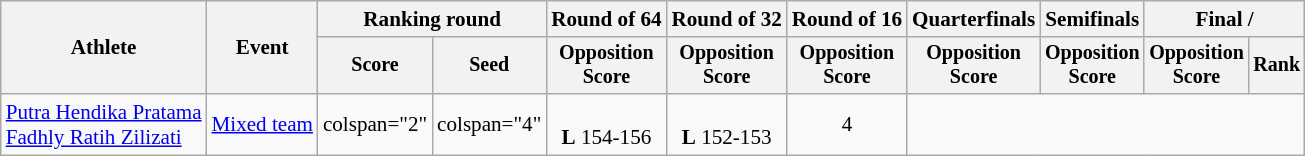<table class=wikitable style=font-size:88%;text-align:center>
<tr>
<th rowspan=2>Athlete</th>
<th rowspan=2>Event</th>
<th colspan=2>Ranking round</th>
<th>Round of 64</th>
<th>Round of 32</th>
<th>Round of 16</th>
<th>Quarterfinals</th>
<th>Semifinals</th>
<th colspan=2>Final / </th>
</tr>
<tr style=font-size:95%>
<th>Score</th>
<th>Seed</th>
<th>Opposition<br>Score</th>
<th>Opposition<br>Score</th>
<th>Opposition<br>Score</th>
<th>Opposition<br>Score</th>
<th>Opposition<br>Score</th>
<th>Opposition<br>Score</th>
<th>Rank</th>
</tr>
<tr>
<td align=left><a href='#'>Putra Hendika Pratama</a><br><a href='#'>Fadhly Ratih Zilizati</a></td>
<td align=left rowspan=3><a href='#'>Mixed team</a></td>
<td>colspan="2" </td>
<td>colspan="4" </td>
<td><br><strong>L</strong> 154-156</td>
<td><br><strong>L</strong> 152-153</td>
<td>4</td>
</tr>
</table>
